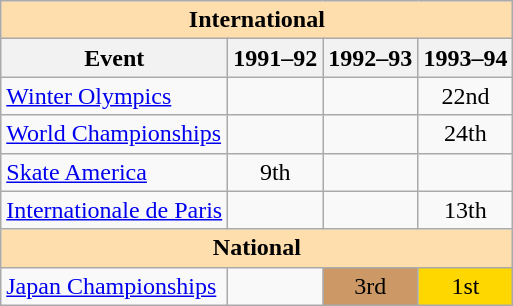<table class="wikitable" style="text-align:center">
<tr>
<th style="background-color: #ffdead; " colspan=4 align=center><strong>International</strong></th>
</tr>
<tr>
<th>Event</th>
<th>1991–92</th>
<th>1992–93</th>
<th>1993–94</th>
</tr>
<tr>
<td align=left><a href='#'>Winter Olympics</a></td>
<td></td>
<td></td>
<td>22nd</td>
</tr>
<tr>
<td align=left><a href='#'>World Championships</a></td>
<td></td>
<td></td>
<td>24th</td>
</tr>
<tr>
<td align=left><a href='#'>Skate America</a></td>
<td>9th</td>
<td></td>
<td></td>
</tr>
<tr>
<td align=left><a href='#'>Internationale de Paris</a></td>
<td></td>
<td></td>
<td>13th</td>
</tr>
<tr>
<th style="background-color: #ffdead; " colspan=4 align=center><strong>National</strong></th>
</tr>
<tr>
<td align=left><a href='#'>Japan Championships</a></td>
<td></td>
<td bgcolor=cc9966>3rd</td>
<td bgcolor=gold>1st</td>
</tr>
</table>
